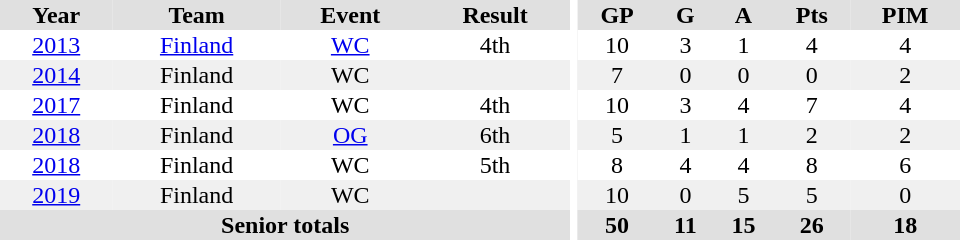<table border="0" cellpadding="1" cellspacing="0" ID="Table3" style="text-align:center; width:40em">
<tr ALIGN="center" bgcolor="#e0e0e0">
<th>Year</th>
<th>Team</th>
<th>Event</th>
<th>Result</th>
<th rowspan="99" bgcolor="#ffffff"></th>
<th>GP</th>
<th>G</th>
<th>A</th>
<th>Pts</th>
<th>PIM</th>
</tr>
<tr>
<td><a href='#'>2013</a></td>
<td><a href='#'>Finland</a></td>
<td><a href='#'>WC</a></td>
<td>4th</td>
<td>10</td>
<td>3</td>
<td>1</td>
<td>4</td>
<td>4</td>
</tr>
<tr bgcolor="#f0f0f0">
<td><a href='#'>2014</a></td>
<td>Finland</td>
<td>WC</td>
<td></td>
<td>7</td>
<td>0</td>
<td>0</td>
<td>0</td>
<td>2</td>
</tr>
<tr>
<td><a href='#'>2017</a></td>
<td>Finland</td>
<td>WC</td>
<td>4th</td>
<td>10</td>
<td>3</td>
<td>4</td>
<td>7</td>
<td>4</td>
</tr>
<tr bgcolor="#f0f0f0">
<td><a href='#'>2018</a></td>
<td>Finland</td>
<td><a href='#'>OG</a></td>
<td>6th</td>
<td>5</td>
<td>1</td>
<td>1</td>
<td>2</td>
<td>2</td>
</tr>
<tr>
<td><a href='#'>2018</a></td>
<td>Finland</td>
<td>WC</td>
<td>5th</td>
<td>8</td>
<td>4</td>
<td>4</td>
<td>8</td>
<td>6</td>
</tr>
<tr bgcolor="#f0f0f0">
<td><a href='#'>2019</a></td>
<td>Finland</td>
<td>WC</td>
<td></td>
<td>10</td>
<td>0</td>
<td>5</td>
<td>5</td>
<td>0</td>
</tr>
<tr bgcolor="#e0e0e0">
<th colspan="4">Senior totals</th>
<th>50</th>
<th>11</th>
<th>15</th>
<th>26</th>
<th>18</th>
</tr>
</table>
